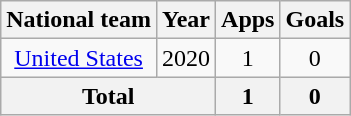<table class=wikitable style=text-align:center>
<tr>
<th>National team</th>
<th>Year</th>
<th>Apps</th>
<th>Goals</th>
</tr>
<tr>
<td><a href='#'>United States</a></td>
<td>2020</td>
<td>1</td>
<td>0</td>
</tr>
<tr>
<th colspan=2>Total</th>
<th>1</th>
<th>0</th>
</tr>
</table>
